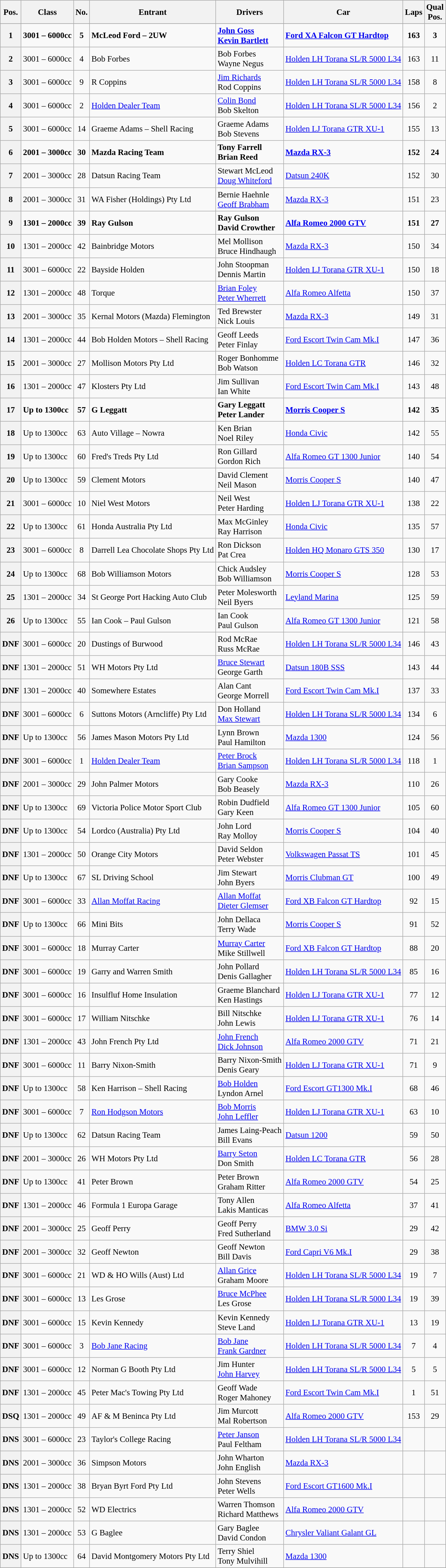<table class="wikitable sortable" style="font-size: 95%;">
<tr>
<th>Pos.</th>
<th>Class</th>
<th>No.</th>
<th>Entrant</th>
<th>Drivers</th>
<th>Car</th>
<th>Laps</th>
<th>Qual <br> Pos.</th>
</tr>
<tr>
</tr>
<tr style="font-weight:bold">
<th>1</th>
<td>3001 – 6000cc</td>
<td align = Center>5</td>
<td>McLeod Ford – 2UW</td>
<td> <a href='#'>John Goss</a><br> <a href='#'>Kevin Bartlett</a></td>
<td><a href='#'>Ford XA Falcon GT Hardtop</a></td>
<td align = Center>163</td>
<td align = Center>3</td>
</tr>
<tr>
<th>2</th>
<td>3001 – 6000cc</td>
<td align = Center>4</td>
<td>Bob Forbes</td>
<td> Bob Forbes<br> Wayne Negus</td>
<td><a href='#'>Holden LH Torana SL/R 5000 L34</a></td>
<td align = Center>163</td>
<td align = Center>11</td>
</tr>
<tr>
<th>3</th>
<td>3001 – 6000cc</td>
<td align = Center>9</td>
<td>R Coppins</td>
<td> <a href='#'>Jim Richards</a><br> Rod Coppins</td>
<td><a href='#'>Holden LH Torana SL/R 5000 L34</a></td>
<td align = Center>158</td>
<td align = Center>8</td>
</tr>
<tr>
<th>4</th>
<td>3001 – 6000cc</td>
<td align = Center>2</td>
<td><a href='#'>Holden Dealer Team</a></td>
<td> <a href='#'>Colin Bond</a><br> Bob Skelton</td>
<td><a href='#'>Holden LH Torana SL/R 5000 L34</a></td>
<td align = Center>156</td>
<td align = Center>2</td>
</tr>
<tr>
<th>5</th>
<td>3001 – 6000cc</td>
<td align = Center>14</td>
<td>Graeme Adams – Shell Racing</td>
<td> Graeme Adams<br> Bob Stevens</td>
<td><a href='#'>Holden LJ Torana GTR XU-1</a></td>
<td align = Center>155</td>
<td align = Center>13</td>
</tr>
<tr style="font-weight:bold">
<th>6</th>
<td>2001 – 3000cc</td>
<td align = Center>30</td>
<td>Mazda Racing Team</td>
<td> Tony Farrell<br> Brian Reed</td>
<td><a href='#'>Mazda RX-3</a></td>
<td align = Center>152</td>
<td align = Center>24</td>
</tr>
<tr>
<th>7</th>
<td>2001 – 3000cc</td>
<td align = Center>28</td>
<td>Datsun Racing Team</td>
<td> Stewart McLeod<br> <a href='#'>Doug Whiteford</a></td>
<td><a href='#'>Datsun 240K</a></td>
<td align = Center>152</td>
<td align = Center>30</td>
</tr>
<tr>
<th>8</th>
<td>2001 – 3000cc</td>
<td align = Center>31</td>
<td>WA Fisher (Holdings) Pty Ltd</td>
<td> Bernie Haehnle<br> <a href='#'>Geoff Brabham</a></td>
<td><a href='#'>Mazda RX-3</a></td>
<td align = Center>151</td>
<td align = Center>23</td>
</tr>
<tr style="font-weight:bold">
<th>9</th>
<td>1301 – 2000cc</td>
<td align = Center>39</td>
<td>Ray Gulson</td>
<td> Ray Gulson<br> David Crowther</td>
<td><a href='#'>Alfa Romeo 2000 GTV</a></td>
<td align = Center>151</td>
<td align = Center>27</td>
</tr>
<tr>
<th>10</th>
<td>1301 – 2000cc</td>
<td align = Center>42</td>
<td>Bainbridge Motors</td>
<td> Mel Mollison<br> Bruce Hindhaugh</td>
<td><a href='#'>Mazda RX-3</a></td>
<td align = Center>150</td>
<td align = Center>34</td>
</tr>
<tr>
<th>11</th>
<td>3001 – 6000cc</td>
<td align = Center>22</td>
<td>Bayside Holden</td>
<td> John Stoopman<br> Dennis Martin</td>
<td><a href='#'>Holden LJ Torana GTR XU-1</a></td>
<td align = Center>150</td>
<td align = Center>18</td>
</tr>
<tr>
<th>12</th>
<td>1301 – 2000cc</td>
<td align = Center>48</td>
<td>Torque</td>
<td> <a href='#'>Brian Foley</a><br> <a href='#'>Peter Wherrett</a></td>
<td><a href='#'>Alfa Romeo Alfetta</a></td>
<td align = Center>150</td>
<td align = Center>37</td>
</tr>
<tr>
<th>13</th>
<td>2001 – 3000cc</td>
<td align = Center>35</td>
<td>Kernal Motors (Mazda) Flemington</td>
<td> Ted Brewster<br> Nick Louis</td>
<td><a href='#'>Mazda RX-3</a></td>
<td align = Center>149</td>
<td align = Center>31</td>
</tr>
<tr>
<th>14</th>
<td>1301 – 2000cc</td>
<td align = Center>44</td>
<td>Bob Holden Motors – Shell Racing</td>
<td> Geoff Leeds<br> Peter Finlay</td>
<td><a href='#'>Ford Escort Twin Cam Mk.I</a></td>
<td align = Center>147</td>
<td align = Center>36</td>
</tr>
<tr>
<th>15</th>
<td>2001 – 3000cc</td>
<td align = Center>27</td>
<td>Mollison Motors Pty Ltd</td>
<td> Roger Bonhomme<br> Bob Watson</td>
<td><a href='#'>Holden LC Torana GTR</a></td>
<td align = Center>146</td>
<td align = Center>32</td>
</tr>
<tr>
<th>16</th>
<td>1301 – 2000cc</td>
<td align = Center>47</td>
<td>Klosters Pty Ltd</td>
<td> Jim Sullivan<br> Ian White</td>
<td><a href='#'>Ford Escort Twin Cam Mk.I</a></td>
<td align = Center>143</td>
<td align = Center>48</td>
</tr>
<tr style="font-weight:bold">
<th>17</th>
<td>Up to 1300cc</td>
<td align = Center>57</td>
<td>G Leggatt</td>
<td> Gary Leggatt<br> Peter Lander</td>
<td><a href='#'>Morris Cooper S</a></td>
<td align = Center>142</td>
<td align = Center>35</td>
</tr>
<tr>
<th>18</th>
<td>Up to 1300cc</td>
<td align = Center>63</td>
<td>Auto Village – Nowra</td>
<td> Ken Brian<br> Noel Riley</td>
<td><a href='#'>Honda Civic</a></td>
<td align = Center>142</td>
<td align = Center>55</td>
</tr>
<tr>
<th>19</th>
<td>Up to 1300cc</td>
<td align = Center>60</td>
<td>Fred's Treds Pty Ltd</td>
<td> Ron Gillard<br> Gordon Rich</td>
<td><a href='#'>Alfa Romeo GT 1300 Junior</a></td>
<td align = Center>140</td>
<td align = Center>54</td>
</tr>
<tr>
<th>20</th>
<td>Up to 1300cc</td>
<td align = Center>59</td>
<td>Clement Motors</td>
<td> David Clement<br> Neil Mason</td>
<td><a href='#'>Morris Cooper S</a></td>
<td align = Center>140</td>
<td align = Center>47</td>
</tr>
<tr>
<th>21</th>
<td>3001 – 6000cc</td>
<td align = Center>10</td>
<td>Niel West Motors</td>
<td> Neil West<br> Peter Harding</td>
<td><a href='#'>Holden LJ Torana GTR XU-1</a></td>
<td align = Center>138</td>
<td align = Center>22</td>
</tr>
<tr>
<th>22</th>
<td>Up to 1300cc</td>
<td align = Center>61</td>
<td>Honda Australia Pty Ltd</td>
<td> Max McGinley<br> Ray Harrison</td>
<td><a href='#'>Honda Civic</a></td>
<td align = Center>135</td>
<td align = Center>57</td>
</tr>
<tr>
<th>23</th>
<td>3001 – 6000cc</td>
<td align = Center>8</td>
<td>Darrell Lea Chocolate Shops Pty Ltd</td>
<td> Ron Dickson<br> Pat Crea</td>
<td><a href='#'>Holden HQ Monaro GTS 350</a></td>
<td align = Center>130</td>
<td align = Center>17</td>
</tr>
<tr>
<th>24</th>
<td>Up to 1300cc</td>
<td align = Center>68</td>
<td>Bob Williamson Motors</td>
<td> Chick Audsley<br> Bob Williamson</td>
<td><a href='#'>Morris Cooper S</a></td>
<td align = Center>128</td>
<td align = Center>53</td>
</tr>
<tr>
<th>25</th>
<td>1301 – 2000cc</td>
<td align = Center>34</td>
<td>St George Port Hacking Auto Club</td>
<td> Peter Molesworth<br> Neil Byers</td>
<td><a href='#'>Leyland Marina</a></td>
<td align = Center>125</td>
<td align = Center>59</td>
</tr>
<tr>
<th>26</th>
<td>Up to 1300cc</td>
<td align = Center>55</td>
<td>Ian Cook – Paul Gulson</td>
<td> Ian Cook<br> Paul Gulson</td>
<td><a href='#'>Alfa Romeo GT 1300 Junior</a></td>
<td align = Center>121</td>
<td align = Center>58</td>
</tr>
<tr>
<th>DNF</th>
<td>3001 – 6000cc</td>
<td align = Center>20</td>
<td>Dustings of Burwood</td>
<td> Rod McRae<br> Russ McRae</td>
<td><a href='#'>Holden LH Torana SL/R 5000 L34</a></td>
<td align = Center>146</td>
<td align = Center>43</td>
</tr>
<tr>
<th>DNF</th>
<td>1301 – 2000cc</td>
<td align = Center>51</td>
<td>WH Motors Pty Ltd</td>
<td> <a href='#'>Bruce Stewart</a><br> George Garth</td>
<td><a href='#'>Datsun 180B SSS</a></td>
<td align = Center>143</td>
<td align = Center>44</td>
</tr>
<tr>
<th>DNF</th>
<td>1301 – 2000cc</td>
<td align = Center>40</td>
<td>Somewhere Estates</td>
<td> Alan Cant<br> George Morrell</td>
<td><a href='#'>Ford Escort Twin Cam Mk.I</a></td>
<td align = Center>137</td>
<td align = Center>33</td>
</tr>
<tr>
<th>DNF</th>
<td>3001 – 6000cc</td>
<td align = Center>6</td>
<td>Suttons Motors (Arncliffe) Pty Ltd</td>
<td> Don Holland<br> <a href='#'>Max Stewart</a></td>
<td><a href='#'>Holden LH Torana SL/R 5000 L34</a></td>
<td align = Center>134</td>
<td align = Center>6</td>
</tr>
<tr>
<th>DNF</th>
<td>Up to 1300cc</td>
<td align = Center>56</td>
<td>James Mason Motors Pty Ltd</td>
<td> Lynn Brown<br> Paul Hamilton</td>
<td><a href='#'>Mazda 1300</a></td>
<td align = Center>124</td>
<td align = Center>56</td>
</tr>
<tr>
<th>DNF</th>
<td>3001 – 6000cc</td>
<td align = Center>1</td>
<td><a href='#'>Holden Dealer Team</a></td>
<td> <a href='#'>Peter Brock</a><br> <a href='#'>Brian Sampson</a></td>
<td><a href='#'>Holden LH Torana SL/R 5000 L34</a></td>
<td align = Center>118</td>
<td align = Center>1</td>
</tr>
<tr>
<th>DNF</th>
<td>2001 – 3000cc</td>
<td align = Center>29</td>
<td>John Palmer Motors</td>
<td> Gary Cooke<br> Bob Beasely</td>
<td><a href='#'>Mazda RX-3</a></td>
<td align = Center>110</td>
<td align = Center>26</td>
</tr>
<tr>
<th>DNF</th>
<td>Up to 1300cc</td>
<td align = Center>69</td>
<td>Victoria Police Motor Sport Club</td>
<td> Robin Dudfield<br> Gary Keen</td>
<td><a href='#'>Alfa Romeo GT 1300 Junior</a></td>
<td align = Center>105</td>
<td align = Center>60</td>
</tr>
<tr>
<th>DNF</th>
<td>Up to 1300cc</td>
<td align = Center>54</td>
<td>Lordco (Australia) Pty Ltd</td>
<td> John Lord<br> Ray Molloy</td>
<td><a href='#'>Morris Cooper S</a></td>
<td align = Center>104</td>
<td align = Center>40</td>
</tr>
<tr>
<th>DNF</th>
<td>1301 – 2000cc</td>
<td align = Center>50</td>
<td>Orange City Motors</td>
<td> David Seldon<br> Peter Webster</td>
<td><a href='#'>Volkswagen Passat TS</a></td>
<td align = Center>101</td>
<td align = Center>45</td>
</tr>
<tr>
<th>DNF</th>
<td>Up to 1300cc</td>
<td align = Center>67</td>
<td>SL Driving School</td>
<td> Jim Stewart<br> John Byers</td>
<td><a href='#'>Morris Clubman GT</a></td>
<td align = Center>100</td>
<td align = Center>49</td>
</tr>
<tr>
<th>DNF</th>
<td>3001 – 6000cc</td>
<td align = Center>33</td>
<td><a href='#'>Allan Moffat Racing</a></td>
<td> <a href='#'>Allan Moffat</a><br> <a href='#'>Dieter Glemser</a></td>
<td><a href='#'>Ford XB Falcon GT Hardtop</a></td>
<td align = Center>92</td>
<td align = Center>15</td>
</tr>
<tr>
<th>DNF</th>
<td>Up to 1300cc</td>
<td align = Center>66</td>
<td>Mini Bits</td>
<td> John Dellaca<br> Terry Wade</td>
<td><a href='#'>Morris Cooper S</a></td>
<td align = Center>91</td>
<td align = Center>52</td>
</tr>
<tr>
<th>DNF</th>
<td>3001 – 6000cc</td>
<td align = Center>18</td>
<td>Murray Carter</td>
<td> <a href='#'>Murray Carter</a><br> Mike Stillwell</td>
<td><a href='#'>Ford XB Falcon GT Hardtop</a></td>
<td align = Center>88</td>
<td align = Center>20</td>
</tr>
<tr>
<th>DNF</th>
<td>3001 – 6000cc</td>
<td align = Center>19</td>
<td>Garry and Warren Smith</td>
<td> John Pollard<br> Denis Gallagher</td>
<td><a href='#'>Holden LH Torana SL/R 5000 L34</a></td>
<td align = Center>85</td>
<td align = Center>16</td>
</tr>
<tr>
<th>DNF</th>
<td>3001 – 6000cc</td>
<td align = Center>16</td>
<td>Insulfluf Home Insulation</td>
<td> Graeme Blanchard<br> Ken Hastings</td>
<td><a href='#'>Holden LJ Torana GTR XU-1</a></td>
<td align = Center>77</td>
<td align = Center>12</td>
</tr>
<tr>
<th>DNF</th>
<td>3001 – 6000cc</td>
<td align = Center>17</td>
<td>William Nitschke</td>
<td> Bill Nitschke<br> John Lewis</td>
<td><a href='#'>Holden LJ Torana GTR XU-1</a></td>
<td align = Center>76</td>
<td align = Center>14</td>
</tr>
<tr>
<th>DNF</th>
<td>1301 – 2000cc</td>
<td align = Center>43</td>
<td>John French Pty Ltd</td>
<td> <a href='#'>John French</a><br> <a href='#'>Dick Johnson</a></td>
<td><a href='#'>Alfa Romeo 2000 GTV</a></td>
<td align = Center>71</td>
<td align = Center>21</td>
</tr>
<tr>
<th>DNF</th>
<td>3001 – 6000cc</td>
<td align = Center>11</td>
<td>Barry Nixon-Smith</td>
<td> Barry Nixon-Smith<br> Denis Geary</td>
<td><a href='#'>Holden LJ Torana GTR XU-1</a></td>
<td align = Center>71</td>
<td align = Center>9</td>
</tr>
<tr>
<th>DNF</th>
<td>Up to 1300cc</td>
<td align = Center>58</td>
<td>Ken Harrison – Shell Racing</td>
<td> <a href='#'>Bob Holden</a><br> Lyndon Arnel</td>
<td><a href='#'>Ford Escort GT1300 Mk.I</a></td>
<td align = Center>68</td>
<td align = Center>46</td>
</tr>
<tr>
<th>DNF</th>
<td>3001 – 6000cc</td>
<td align = Center>7</td>
<td><a href='#'>Ron Hodgson Motors</a></td>
<td> <a href='#'>Bob Morris</a><br> <a href='#'>John Leffler</a></td>
<td><a href='#'>Holden LJ Torana GTR XU-1</a></td>
<td align = Center>63</td>
<td align = Center>10</td>
</tr>
<tr>
<th>DNF</th>
<td>Up to 1300cc</td>
<td align = Center>62</td>
<td>Datsun Racing Team</td>
<td> James Laing-Peach<br> Bill Evans</td>
<td><a href='#'>Datsun 1200</a></td>
<td align = Center>59</td>
<td align = Center>50</td>
</tr>
<tr>
<th>DNF</th>
<td>2001 – 3000cc</td>
<td align = Center>26</td>
<td>WH Motors Pty Ltd</td>
<td> <a href='#'>Barry Seton</a><br> Don Smith</td>
<td><a href='#'>Holden LC Torana GTR</a></td>
<td align = Center>56</td>
<td align = Center>28</td>
</tr>
<tr>
<th>DNF</th>
<td>Up to 1300cc</td>
<td align = Center>41</td>
<td>Peter Brown</td>
<td> Peter Brown<br> Graham Ritter</td>
<td><a href='#'>Alfa Romeo 2000 GTV</a></td>
<td align = Center>54</td>
<td align = Center>25</td>
</tr>
<tr>
<th>DNF</th>
<td>1301 – 2000cc</td>
<td align = Center>46</td>
<td>Formula 1 Europa Garage</td>
<td> Tony Allen<br> Lakis Manticas</td>
<td><a href='#'>Alfa Romeo Alfetta</a></td>
<td align = Center>37</td>
<td align = Center>41</td>
</tr>
<tr>
<th>DNF</th>
<td>2001 – 3000cc</td>
<td align = Center>25</td>
<td>Geoff Perry</td>
<td> Geoff Perry<br> Fred Sutherland</td>
<td><a href='#'>BMW 3.0 Si</a></td>
<td align = Center>29</td>
<td align = Center>42</td>
</tr>
<tr>
<th>DNF</th>
<td>2001 – 3000cc</td>
<td align = Center>32</td>
<td>Geoff Newton</td>
<td> Geoff Newton<br> Bill Davis</td>
<td><a href='#'>Ford Capri V6 Mk.I</a></td>
<td align = Center>29</td>
<td align = Center>38</td>
</tr>
<tr>
<th>DNF</th>
<td>3001 – 6000cc</td>
<td align = Center>21</td>
<td>WD & HO Wills (Aust) Ltd</td>
<td> <a href='#'>Allan Grice</a><br> Graham Moore</td>
<td><a href='#'>Holden LH Torana SL/R 5000 L34</a></td>
<td align = Center>19</td>
<td align = Center>7</td>
</tr>
<tr>
<th>DNF</th>
<td>3001 – 6000cc</td>
<td align = Center>13</td>
<td>Les Grose</td>
<td> <a href='#'>Bruce McPhee</a><br> Les Grose</td>
<td><a href='#'>Holden LH Torana SL/R 5000 L34</a></td>
<td align = Center>19</td>
<td align = Center>39</td>
</tr>
<tr>
<th>DNF</th>
<td>3001 – 6000cc</td>
<td align = Center>15</td>
<td>Kevin Kennedy</td>
<td> Kevin Kennedy<br> Steve Land</td>
<td><a href='#'>Holden LJ Torana GTR XU-1</a></td>
<td align = Center>13</td>
<td align = Center>19</td>
</tr>
<tr>
<th>DNF</th>
<td>3001 – 6000cc</td>
<td align = Center>3</td>
<td><a href='#'>Bob Jane Racing</a></td>
<td> <a href='#'>Bob Jane</a><br> <a href='#'>Frank Gardner</a></td>
<td><a href='#'>Holden LH Torana SL/R 5000 L34</a></td>
<td align = Center>7</td>
<td align = Center>4</td>
</tr>
<tr>
<th>DNF</th>
<td>3001 – 6000cc</td>
<td align = Center>12</td>
<td>Norman G Booth Pty Ltd</td>
<td> Jim Hunter<br> <a href='#'>John Harvey</a></td>
<td><a href='#'>Holden LH Torana SL/R 5000 L34</a></td>
<td align = Center>5</td>
<td align = Center>5</td>
</tr>
<tr>
<th>DNF</th>
<td>1301 – 2000cc</td>
<td align = Center>45</td>
<td>Peter Mac's Towing Pty Ltd</td>
<td> Geoff Wade<br> Roger Mahoney</td>
<td><a href='#'>Ford Escort Twin Cam Mk.I</a></td>
<td align = Center>1</td>
<td align = Center>51</td>
</tr>
<tr>
<th>DSQ</th>
<td>1301 – 2000cc</td>
<td align = Center>49</td>
<td>AF & M Beninca Pty Ltd</td>
<td> Jim Murcott<br> Mal Robertson</td>
<td><a href='#'>Alfa Romeo 2000 GTV</a></td>
<td align = Center>153</td>
<td align = Center>29</td>
</tr>
<tr>
<th>DNS</th>
<td>3001 – 6000cc</td>
<td align = Center>23</td>
<td>Taylor's College Racing</td>
<td> <a href='#'>Peter Janson</a><br> Paul Feltham</td>
<td><a href='#'>Holden LH Torana SL/R 5000 L34</a></td>
<td></td>
<td></td>
</tr>
<tr>
<th>DNS</th>
<td>2001 – 3000cc</td>
<td align = Center>36</td>
<td>Simpson Motors</td>
<td> John Wharton<br> John English</td>
<td><a href='#'>Mazda RX-3</a></td>
<td></td>
<td></td>
</tr>
<tr>
<th>DNS</th>
<td>1301 – 2000cc</td>
<td align = Center>38</td>
<td>Bryan Byrt Ford Pty Ltd</td>
<td> John Stevens<br> Peter Wells</td>
<td><a href='#'>Ford Escort GT1600 Mk.I</a></td>
<td></td>
<td></td>
</tr>
<tr>
<th>DNS</th>
<td>1301 – 2000cc</td>
<td align = Center>52</td>
<td>WD Electrics</td>
<td> Warren Thomson<br>Richard Matthews</td>
<td><a href='#'>Alfa Romeo 2000 GTV</a></td>
<td></td>
<td></td>
</tr>
<tr>
<th>DNS</th>
<td>1301 – 2000cc</td>
<td align = Center>53</td>
<td>G Baglee</td>
<td> Gary Baglee<br> David Condon</td>
<td><a href='#'>Chrysler Valiant Galant GL</a></td>
<td></td>
<td></td>
</tr>
<tr>
<th>DNS</th>
<td>Up to 1300cc</td>
<td align = Center>64</td>
<td>David Montgomery Motors Pty Ltd</td>
<td> Terry Shiel<br> Tony Mulvihill</td>
<td><a href='#'>Mazda 1300</a></td>
<td></td>
<td></td>
</tr>
<tr>
</tr>
</table>
